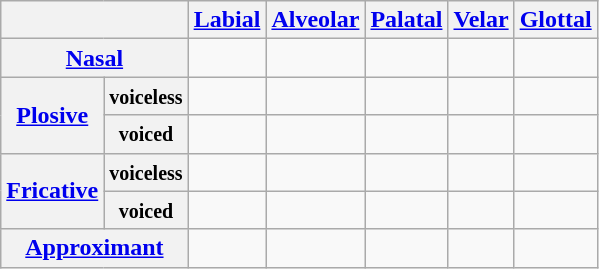<table class="wikitable" style="text-align:center">
<tr>
<th colspan="2"></th>
<th><a href='#'>Labial</a></th>
<th><a href='#'>Alveolar</a></th>
<th><a href='#'>Palatal</a></th>
<th><a href='#'>Velar</a></th>
<th><a href='#'>Glottal</a></th>
</tr>
<tr>
<th colspan="2"><a href='#'>Nasal</a></th>
<td></td>
<td></td>
<td></td>
<td></td>
<td></td>
</tr>
<tr>
<th rowspan="2"><a href='#'>Plosive</a></th>
<th><small>voiceless</small></th>
<td></td>
<td></td>
<td></td>
<td></td>
<td></td>
</tr>
<tr>
<th><small>voiced</small></th>
<td></td>
<td></td>
<td></td>
<td></td>
<td></td>
</tr>
<tr>
<th rowspan="2"><a href='#'>Fricative</a></th>
<th><small>voiceless</small></th>
<td></td>
<td></td>
<td></td>
<td></td>
<td></td>
</tr>
<tr>
<th><small>voiced</small></th>
<td></td>
<td></td>
<td></td>
<td></td>
<td></td>
</tr>
<tr>
<th colspan="2"><a href='#'>Approximant</a></th>
<td></td>
<td></td>
<td></td>
<td></td>
<td></td>
</tr>
</table>
